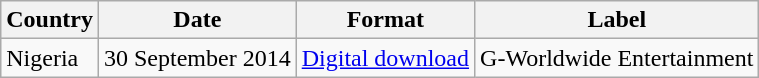<table class="wikitable">
<tr>
<th>Country</th>
<th>Date</th>
<th>Format</th>
<th>Label</th>
</tr>
<tr>
<td>Nigeria</td>
<td>30 September 2014</td>
<td><a href='#'>Digital download</a></td>
<td>G-Worldwide Entertainment</td>
</tr>
</table>
